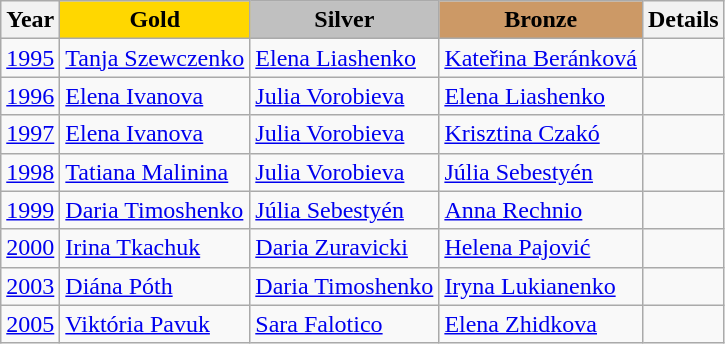<table class="wikitable">
<tr>
<th>Year</th>
<td align=center bgcolor=gold><strong>Gold</strong></td>
<td align=center bgcolor=silver><strong>Silver</strong></td>
<td align=center bgcolor=cc9966><strong>Bronze</strong></td>
<th>Details</th>
</tr>
<tr>
<td><a href='#'>1995</a></td>
<td> <a href='#'>Tanja Szewczenko</a></td>
<td> <a href='#'>Elena Liashenko</a></td>
<td> <a href='#'>Kateřina Beránková</a></td>
<td></td>
</tr>
<tr>
<td><a href='#'>1996</a></td>
<td> <a href='#'>Elena Ivanova</a></td>
<td> <a href='#'>Julia Vorobieva</a></td>
<td> <a href='#'>Elena Liashenko</a></td>
<td></td>
</tr>
<tr>
<td><a href='#'>1997</a></td>
<td> <a href='#'>Elena Ivanova</a></td>
<td> <a href='#'>Julia Vorobieva</a></td>
<td> <a href='#'>Krisztina Czakó</a></td>
<td></td>
</tr>
<tr>
<td><a href='#'>1998</a></td>
<td> <a href='#'>Tatiana Malinina</a></td>
<td> <a href='#'>Julia Vorobieva</a></td>
<td> <a href='#'>Júlia Sebestyén</a></td>
<td></td>
</tr>
<tr>
<td><a href='#'>1999</a></td>
<td> <a href='#'>Daria Timoshenko</a></td>
<td> <a href='#'>Júlia Sebestyén</a></td>
<td> <a href='#'>Anna Rechnio</a></td>
<td></td>
</tr>
<tr>
<td><a href='#'>2000</a></td>
<td> <a href='#'>Irina Tkachuk</a></td>
<td> <a href='#'>Daria Zuravicki</a></td>
<td> <a href='#'>Helena Pajović</a></td>
<td></td>
</tr>
<tr>
<td><a href='#'>2003</a></td>
<td> <a href='#'>Diána Póth</a></td>
<td> <a href='#'>Daria Timoshenko</a></td>
<td> <a href='#'>Iryna Lukianenko</a></td>
<td></td>
</tr>
<tr>
<td><a href='#'>2005</a></td>
<td> <a href='#'>Viktória Pavuk</a></td>
<td> <a href='#'>Sara Falotico</a></td>
<td> <a href='#'>Elena Zhidkova</a></td>
<td></td>
</tr>
</table>
